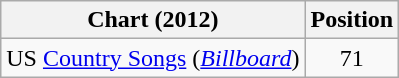<table class="wikitable sortable">
<tr>
<th scope="col">Chart (2012)</th>
<th scope="col">Position</th>
</tr>
<tr>
<td>US <a href='#'>Country Songs</a> (<em><a href='#'>Billboard</a></em>)</td>
<td align="center">71</td>
</tr>
</table>
